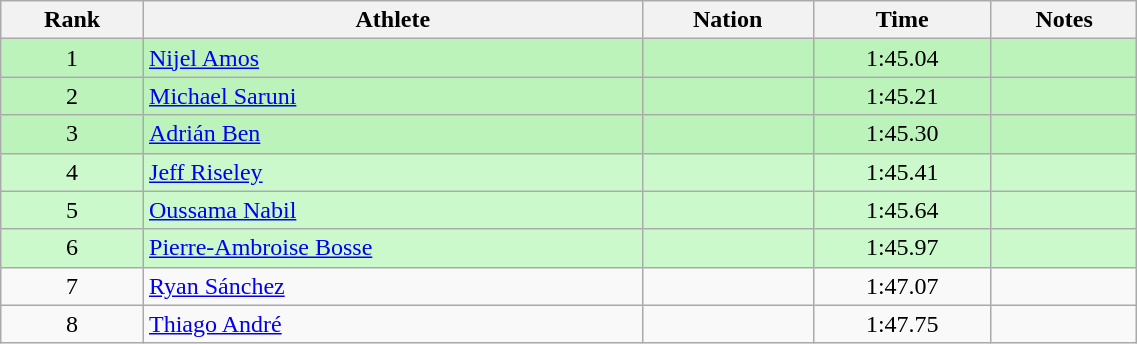<table class="wikitable sortable" style="text-align:center;width: 60%;">
<tr>
<th>Rank</th>
<th>Athlete</th>
<th>Nation</th>
<th>Time</th>
<th>Notes</th>
</tr>
<tr bgcolor=#bbf3bb>
<td>1</td>
<td align="left"><a href='#'>Nijel Amos</a></td>
<td align="left"></td>
<td>1:45.04</td>
<td></td>
</tr>
<tr bgcolor=#bbf3bb>
<td>2</td>
<td align="left"><a href='#'>Michael Saruni</a></td>
<td align="left"></td>
<td>1:45.21</td>
<td></td>
</tr>
<tr bgcolor=#bbf3bb>
<td>3</td>
<td align="left"><a href='#'>Adrián Ben</a></td>
<td align="left"></td>
<td>1:45.30</td>
<td></td>
</tr>
<tr bgcolor=ccf9cc>
<td>4</td>
<td align="left"><a href='#'>Jeff Riseley</a></td>
<td align="left"></td>
<td>1:45.41</td>
<td></td>
</tr>
<tr bgcolor=ccf9cc>
<td>5</td>
<td align="left"><a href='#'>Oussama Nabil</a></td>
<td align="left"></td>
<td>1:45.64</td>
<td></td>
</tr>
<tr bgcolor=ccf9cc>
<td>6</td>
<td align="left"><a href='#'>Pierre-Ambroise Bosse</a></td>
<td align="left"></td>
<td>1:45.97</td>
<td></td>
</tr>
<tr>
<td>7</td>
<td align="left"><a href='#'>Ryan Sánchez</a></td>
<td align="left"></td>
<td>1:47.07</td>
<td></td>
</tr>
<tr>
<td>8</td>
<td align="left"><a href='#'>Thiago André</a></td>
<td align="left"></td>
<td>1:47.75</td>
<td></td>
</tr>
</table>
